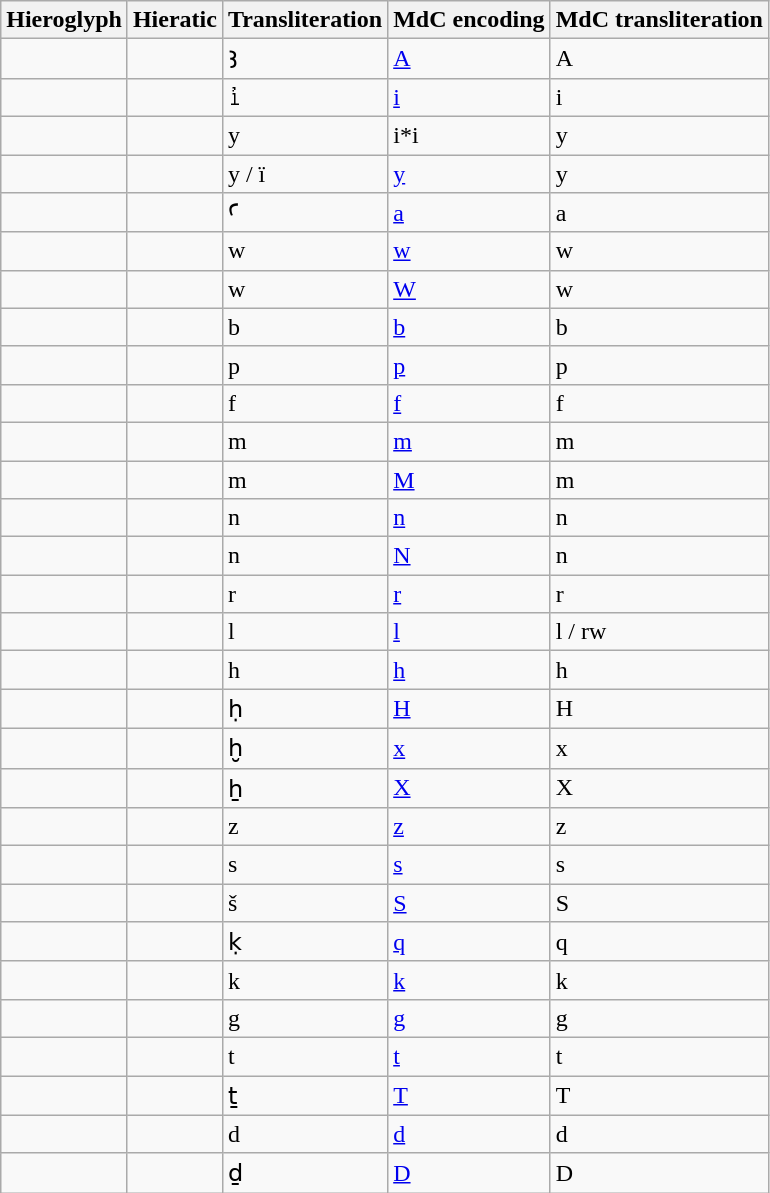<table class="wikitable sortable">
<tr>
<th>Hieroglyph</th>
<th>Hieratic</th>
<th>Transliteration</th>
<th>MdC encoding</th>
<th>MdC transliteration</th>
</tr>
<tr>
<td></td>
<td></td>
<td>Ꜣ</td>
<td><a href='#'>A</a></td>
<td>A</td>
</tr>
<tr>
<td></td>
<td></td>
<td>ꞽ</td>
<td><a href='#'>i</a></td>
<td>i</td>
</tr>
<tr>
<td></td>
<td></td>
<td>y</td>
<td>i*i</td>
<td>y </td>
</tr>
<tr>
<td></td>
<td></td>
<td>y / ï</td>
<td><a href='#'>y</a></td>
<td>y</td>
</tr>
<tr>
<td></td>
<td></td>
<td>Ꜥ</td>
<td><a href='#'>a</a></td>
<td>a</td>
</tr>
<tr>
<td></td>
<td></td>
<td>w</td>
<td><a href='#'>w</a></td>
<td>w</td>
</tr>
<tr>
<td></td>
<td></td>
<td>w</td>
<td><a href='#'>W</a></td>
<td>w</td>
</tr>
<tr>
<td></td>
<td></td>
<td>b</td>
<td><a href='#'>b</a></td>
<td>b</td>
</tr>
<tr>
<td></td>
<td></td>
<td>p</td>
<td><a href='#'>p</a></td>
<td>p</td>
</tr>
<tr>
<td></td>
<td></td>
<td>f</td>
<td><a href='#'>f</a></td>
<td>f</td>
</tr>
<tr>
<td></td>
<td></td>
<td>m</td>
<td><a href='#'>m</a></td>
<td>m</td>
</tr>
<tr>
<td></td>
<td></td>
<td>m</td>
<td><a href='#'>M</a></td>
<td>m</td>
</tr>
<tr>
<td></td>
<td></td>
<td>n</td>
<td><a href='#'>n</a></td>
<td>n</td>
</tr>
<tr>
<td></td>
<td></td>
<td>n</td>
<td><a href='#'>N</a></td>
<td>n</td>
</tr>
<tr>
<td></td>
<td></td>
<td>r</td>
<td><a href='#'>r</a></td>
<td>r</td>
</tr>
<tr>
<td></td>
<td></td>
<td>l</td>
<td><a href='#'>l</a></td>
<td>l / rw </td>
</tr>
<tr>
<td></td>
<td></td>
<td>h</td>
<td><a href='#'>h</a></td>
<td>h</td>
</tr>
<tr>
<td></td>
<td></td>
<td>ḥ</td>
<td><a href='#'>H</a></td>
<td>H</td>
</tr>
<tr>
<td></td>
<td></td>
<td>ḫ</td>
<td><a href='#'>x</a></td>
<td>x</td>
</tr>
<tr>
<td></td>
<td></td>
<td>ẖ</td>
<td><a href='#'>X</a></td>
<td>X</td>
</tr>
<tr>
<td></td>
<td></td>
<td>z</td>
<td><a href='#'>z</a></td>
<td>z</td>
</tr>
<tr>
<td></td>
<td></td>
<td>s</td>
<td><a href='#'>s</a></td>
<td>s</td>
</tr>
<tr>
<td></td>
<td></td>
<td>š</td>
<td><a href='#'>S</a></td>
<td>S</td>
</tr>
<tr>
<td></td>
<td></td>
<td>ḳ</td>
<td><a href='#'>q</a></td>
<td>q</td>
</tr>
<tr>
<td></td>
<td></td>
<td>k</td>
<td><a href='#'>k</a></td>
<td>k</td>
</tr>
<tr>
<td></td>
<td></td>
<td>g</td>
<td><a href='#'>g</a></td>
<td>g</td>
</tr>
<tr>
<td></td>
<td></td>
<td>t</td>
<td><a href='#'>t</a></td>
<td>t</td>
</tr>
<tr>
<td></td>
<td></td>
<td>ṯ </td>
<td><a href='#'>T</a></td>
<td>T</td>
</tr>
<tr>
<td></td>
<td></td>
<td>d</td>
<td><a href='#'>d</a></td>
<td>d</td>
</tr>
<tr>
<td></td>
<td></td>
<td>ḏ </td>
<td><a href='#'>D</a></td>
<td>D</td>
</tr>
</table>
